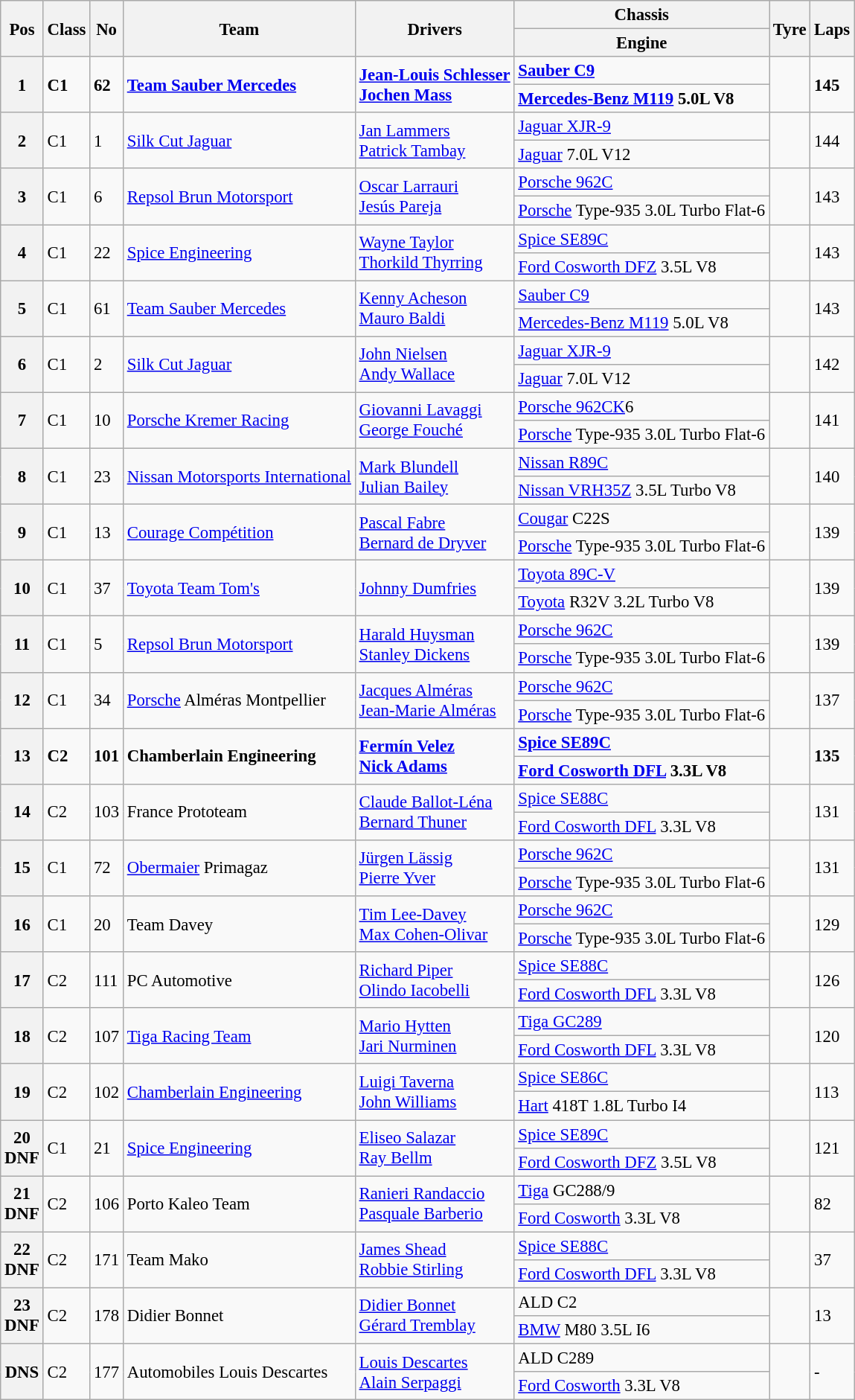<table class="wikitable" style="font-size: 95%;">
<tr>
<th rowspan=2>Pos</th>
<th rowspan=2>Class</th>
<th rowspan=2>No</th>
<th rowspan=2>Team</th>
<th rowspan=2>Drivers</th>
<th>Chassis</th>
<th rowspan=2>Tyre</th>
<th rowspan=2>Laps</th>
</tr>
<tr>
<th>Engine</th>
</tr>
<tr style="font-weight:bold">
<th rowspan=2>1</th>
<td rowspan=2>C1</td>
<td rowspan=2>62</td>
<td rowspan=2> <a href='#'>Team Sauber Mercedes</a></td>
<td rowspan=2> <a href='#'>Jean-Louis Schlesser</a><br> <a href='#'>Jochen Mass</a></td>
<td><a href='#'>Sauber C9</a></td>
<td rowspan=2></td>
<td rowspan=2>145</td>
</tr>
<tr style="font-weight:bold">
<td><a href='#'>Mercedes-Benz M119</a> 5.0L V8</td>
</tr>
<tr>
<th rowspan=2>2</th>
<td rowspan=2>C1</td>
<td rowspan=2>1</td>
<td rowspan=2> <a href='#'>Silk Cut Jaguar</a></td>
<td rowspan=2> <a href='#'>Jan Lammers</a><br> <a href='#'>Patrick Tambay</a></td>
<td><a href='#'>Jaguar XJR-9</a></td>
<td rowspan=2></td>
<td rowspan=2>144</td>
</tr>
<tr>
<td><a href='#'>Jaguar</a> 7.0L V12</td>
</tr>
<tr>
<th rowspan=2>3</th>
<td rowspan=2>C1</td>
<td rowspan=2>6</td>
<td rowspan=2> <a href='#'>Repsol Brun Motorsport</a></td>
<td rowspan=2> <a href='#'>Oscar Larrauri</a><br> <a href='#'>Jesús Pareja</a></td>
<td><a href='#'>Porsche 962C</a></td>
<td rowspan=2></td>
<td rowspan=2>143</td>
</tr>
<tr>
<td><a href='#'>Porsche</a> Type-935 3.0L Turbo Flat-6</td>
</tr>
<tr>
<th rowspan=2>4</th>
<td rowspan=2>C1</td>
<td rowspan=2>22</td>
<td rowspan=2> <a href='#'>Spice Engineering</a></td>
<td rowspan=2> <a href='#'>Wayne Taylor</a><br> <a href='#'>Thorkild Thyrring</a></td>
<td><a href='#'>Spice SE89C</a></td>
<td rowspan=2></td>
<td rowspan=2>143</td>
</tr>
<tr>
<td><a href='#'>Ford Cosworth DFZ</a> 3.5L V8</td>
</tr>
<tr>
<th rowspan=2>5</th>
<td rowspan=2>C1</td>
<td rowspan=2>61</td>
<td rowspan=2> <a href='#'>Team Sauber Mercedes</a></td>
<td rowspan=2> <a href='#'>Kenny Acheson</a><br> <a href='#'>Mauro Baldi</a></td>
<td><a href='#'>Sauber C9</a></td>
<td rowspan=2></td>
<td rowspan=2>143</td>
</tr>
<tr>
<td><a href='#'>Mercedes-Benz M119</a> 5.0L V8</td>
</tr>
<tr>
<th rowspan=2>6</th>
<td rowspan=2>C1</td>
<td rowspan=2>2</td>
<td rowspan=2> <a href='#'>Silk Cut Jaguar</a></td>
<td rowspan=2> <a href='#'>John Nielsen</a><br> <a href='#'>Andy Wallace</a></td>
<td><a href='#'>Jaguar XJR-9</a></td>
<td rowspan=2></td>
<td rowspan=2>142</td>
</tr>
<tr>
<td><a href='#'>Jaguar</a> 7.0L V12</td>
</tr>
<tr>
<th rowspan=2>7</th>
<td rowspan=2>C1</td>
<td rowspan=2>10</td>
<td rowspan=2> <a href='#'>Porsche Kremer Racing</a></td>
<td rowspan=2> <a href='#'>Giovanni Lavaggi</a><br> <a href='#'>George Fouché</a></td>
<td><a href='#'>Porsche 962CK</a>6</td>
<td rowspan=2></td>
<td rowspan=2>141</td>
</tr>
<tr>
<td><a href='#'>Porsche</a> Type-935 3.0L Turbo Flat-6</td>
</tr>
<tr>
<th rowspan=2>8</th>
<td rowspan=2>C1</td>
<td rowspan=2>23</td>
<td rowspan=2> <a href='#'>Nissan Motorsports International</a></td>
<td rowspan=2> <a href='#'>Mark Blundell</a><br> <a href='#'>Julian Bailey</a></td>
<td><a href='#'>Nissan R89C</a></td>
<td rowspan=2></td>
<td rowspan=2>140</td>
</tr>
<tr>
<td><a href='#'>Nissan VRH35Z</a> 3.5L Turbo V8</td>
</tr>
<tr>
<th rowspan=2>9</th>
<td rowspan=2>C1</td>
<td rowspan=2>13</td>
<td rowspan=2> <a href='#'>Courage Compétition</a></td>
<td rowspan=2> <a href='#'>Pascal Fabre</a><br> <a href='#'>Bernard de Dryver</a></td>
<td><a href='#'>Cougar</a> C22S</td>
<td rowspan=2></td>
<td rowspan=2>139</td>
</tr>
<tr>
<td><a href='#'>Porsche</a> Type-935 3.0L Turbo Flat-6</td>
</tr>
<tr>
<th rowspan=2>10</th>
<td rowspan=2>C1</td>
<td rowspan=2>37</td>
<td rowspan=2> <a href='#'>Toyota Team Tom's</a></td>
<td rowspan=2> <a href='#'>Johnny Dumfries</a></td>
<td><a href='#'>Toyota 89C-V</a></td>
<td rowspan=2></td>
<td rowspan=2>139</td>
</tr>
<tr>
<td><a href='#'>Toyota</a> R32V 3.2L Turbo V8</td>
</tr>
<tr>
<th rowspan=2>11</th>
<td rowspan=2>C1</td>
<td rowspan=2>5</td>
<td rowspan=2> <a href='#'>Repsol Brun Motorsport</a></td>
<td rowspan=2> <a href='#'>Harald Huysman</a><br> <a href='#'>Stanley Dickens</a></td>
<td><a href='#'>Porsche 962C</a></td>
<td rowspan=2></td>
<td rowspan=2>139</td>
</tr>
<tr>
<td><a href='#'>Porsche</a> Type-935 3.0L Turbo Flat-6</td>
</tr>
<tr>
<th rowspan=2>12</th>
<td rowspan=2>C1</td>
<td rowspan=2>34</td>
<td rowspan=2> <a href='#'>Porsche</a> Alméras Montpellier</td>
<td rowspan=2> <a href='#'>Jacques Alméras</a><br> <a href='#'>Jean-Marie Alméras</a></td>
<td><a href='#'>Porsche 962C</a></td>
<td rowspan=2></td>
<td rowspan=2>137</td>
</tr>
<tr>
<td><a href='#'>Porsche</a> Type-935 3.0L Turbo Flat-6</td>
</tr>
<tr style="font-weight:bold">
<th rowspan=2>13</th>
<td rowspan=2>C2</td>
<td rowspan=2>101</td>
<td rowspan=2> Chamberlain Engineering</td>
<td rowspan=2> <a href='#'>Fermín Velez</a><br> <a href='#'>Nick Adams</a></td>
<td><a href='#'>Spice SE89C</a></td>
<td rowspan=2></td>
<td rowspan=2>135</td>
</tr>
<tr style="font-weight:bold">
<td><a href='#'>Ford Cosworth DFL</a> 3.3L V8</td>
</tr>
<tr>
<th rowspan=2>14</th>
<td rowspan=2>C2</td>
<td rowspan=2>103</td>
<td rowspan=2> France Prototeam</td>
<td rowspan=2> <a href='#'>Claude Ballot-Léna</a><br> <a href='#'>Bernard Thuner</a></td>
<td><a href='#'>Spice SE88C</a></td>
<td rowspan=2></td>
<td rowspan=2>131</td>
</tr>
<tr>
<td><a href='#'>Ford Cosworth DFL</a> 3.3L V8</td>
</tr>
<tr>
<th rowspan=2>15</th>
<td rowspan=2>C1</td>
<td rowspan=2>72</td>
<td rowspan=2> <a href='#'>Obermaier</a> Primagaz</td>
<td rowspan=2> <a href='#'>Jürgen Lässig</a><br> <a href='#'>Pierre Yver</a></td>
<td><a href='#'>Porsche 962C</a></td>
<td rowspan=2></td>
<td rowspan=2>131</td>
</tr>
<tr>
<td><a href='#'>Porsche</a> Type-935 3.0L Turbo Flat-6</td>
</tr>
<tr>
<th rowspan=2>16</th>
<td rowspan=2>C1</td>
<td rowspan=2>20</td>
<td rowspan=2> Team Davey</td>
<td rowspan=2> <a href='#'>Tim Lee-Davey</a><br> <a href='#'>Max Cohen-Olivar</a></td>
<td><a href='#'>Porsche 962C</a></td>
<td rowspan=2></td>
<td rowspan=2>129</td>
</tr>
<tr>
<td><a href='#'>Porsche</a> Type-935 3.0L Turbo Flat-6</td>
</tr>
<tr>
<th rowspan=2>17</th>
<td rowspan=2>C2</td>
<td rowspan=2>111</td>
<td rowspan=2> PC Automotive</td>
<td rowspan=2> <a href='#'>Richard Piper</a><br> <a href='#'>Olindo Iacobelli</a></td>
<td><a href='#'>Spice SE88C</a></td>
<td rowspan=2></td>
<td rowspan=2>126</td>
</tr>
<tr>
<td><a href='#'>Ford Cosworth DFL</a> 3.3L V8</td>
</tr>
<tr>
<th rowspan=2>18</th>
<td rowspan=2>C2</td>
<td rowspan=2>107</td>
<td rowspan=2> <a href='#'>Tiga Racing Team</a></td>
<td rowspan=2> <a href='#'>Mario Hytten</a><br> <a href='#'>Jari Nurminen</a></td>
<td><a href='#'>Tiga GC289</a></td>
<td rowspan=2></td>
<td rowspan=2>120</td>
</tr>
<tr>
<td><a href='#'>Ford Cosworth DFL</a> 3.3L V8</td>
</tr>
<tr>
<th rowspan=2>19</th>
<td rowspan=2>C2</td>
<td rowspan=2>102</td>
<td rowspan=2> <a href='#'>Chamberlain Engineering</a></td>
<td rowspan=2> <a href='#'>Luigi Taverna</a><br> <a href='#'>John Williams</a></td>
<td><a href='#'>Spice SE86C</a></td>
<td rowspan=2></td>
<td rowspan=2>113</td>
</tr>
<tr>
<td><a href='#'>Hart</a> 418T 1.8L Turbo I4</td>
</tr>
<tr>
<th rowspan=2>20<br>DNF</th>
<td rowspan=2>C1</td>
<td rowspan=2>21</td>
<td rowspan=2> <a href='#'>Spice Engineering</a></td>
<td rowspan=2> <a href='#'>Eliseo Salazar</a><br> <a href='#'>Ray Bellm</a></td>
<td><a href='#'>Spice SE89C</a></td>
<td rowspan=2></td>
<td rowspan=2>121</td>
</tr>
<tr>
<td><a href='#'>Ford Cosworth DFZ</a> 3.5L V8</td>
</tr>
<tr>
<th rowspan=2>21<br>DNF</th>
<td rowspan=2>C2</td>
<td rowspan=2>106</td>
<td rowspan=2> Porto Kaleo Team</td>
<td rowspan=2> <a href='#'>Ranieri Randaccio</a><br> <a href='#'>Pasquale Barberio</a></td>
<td><a href='#'>Tiga</a> GC288/9</td>
<td rowspan=2></td>
<td rowspan=2>82</td>
</tr>
<tr>
<td><a href='#'>Ford Cosworth</a> 3.3L V8</td>
</tr>
<tr>
<th rowspan=2>22<br>DNF</th>
<td rowspan=2>C2</td>
<td rowspan=2>171</td>
<td rowspan=2> Team Mako</td>
<td rowspan=2> <a href='#'>James Shead</a><br> <a href='#'>Robbie Stirling</a></td>
<td><a href='#'>Spice SE88C</a></td>
<td rowspan=2></td>
<td rowspan=2>37</td>
</tr>
<tr>
<td><a href='#'>Ford Cosworth DFL</a> 3.3L V8</td>
</tr>
<tr>
<th rowspan=2>23<br>DNF</th>
<td rowspan=2>C2</td>
<td rowspan=2>178</td>
<td rowspan=2> Didier Bonnet</td>
<td rowspan=2> <a href='#'>Didier Bonnet</a><br> <a href='#'>Gérard Tremblay</a></td>
<td>ALD C2</td>
<td rowspan=2></td>
<td rowspan=2>13</td>
</tr>
<tr>
<td><a href='#'>BMW</a> M80 3.5L I6</td>
</tr>
<tr>
<th rowspan=2>DNS</th>
<td rowspan=2>C2</td>
<td rowspan=2>177</td>
<td rowspan=2> Automobiles Louis Descartes</td>
<td rowspan=2> <a href='#'>Louis Descartes</a><br> <a href='#'>Alain Serpaggi</a></td>
<td>ALD C289</td>
<td rowspan=2></td>
<td rowspan=2>-</td>
</tr>
<tr>
<td><a href='#'>Ford Cosworth</a> 3.3L V8</td>
</tr>
</table>
